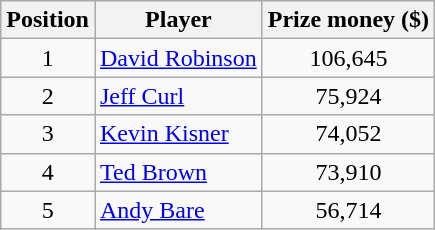<table class="wikitable">
<tr>
<th>Position</th>
<th>Player</th>
<th>Prize money ($)</th>
</tr>
<tr>
<td align=center>1</td>
<td> <a href='#'>David Robinson</a></td>
<td align=center>106,645</td>
</tr>
<tr>
<td align=center>2</td>
<td> <a href='#'>Jeff Curl</a></td>
<td align=center>75,924</td>
</tr>
<tr>
<td align=center>3</td>
<td> <a href='#'>Kevin Kisner</a></td>
<td align=center>74,052</td>
</tr>
<tr>
<td align=center>4</td>
<td> <a href='#'>Ted Brown</a></td>
<td align=center>73,910</td>
</tr>
<tr>
<td align=center>5</td>
<td> <a href='#'>Andy Bare</a></td>
<td align=center>56,714</td>
</tr>
</table>
